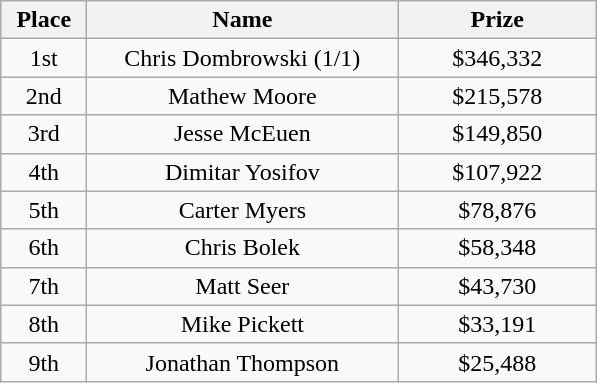<table class="wikitable">
<tr>
<th width="50">Place</th>
<th width="200">Name</th>
<th width="125">Prize</th>
</tr>
<tr>
<td align = "center">1st</td>
<td align = "center">Chris Dombrowski (1/1)</td>
<td align = "center">$346,332</td>
</tr>
<tr>
<td align = "center">2nd</td>
<td align = "center">Mathew Moore</td>
<td align = "center">$215,578</td>
</tr>
<tr>
<td align = "center">3rd</td>
<td align = "center">Jesse McEuen</td>
<td align = "center">$149,850</td>
</tr>
<tr>
<td align = "center">4th</td>
<td align = "center">Dimitar Yosifov</td>
<td align = "center">$107,922</td>
</tr>
<tr>
<td align = "center">5th</td>
<td align = "center">Carter Myers</td>
<td align = "center">$78,876</td>
</tr>
<tr>
<td align = "center">6th</td>
<td align = "center">Chris Bolek</td>
<td align = "center">$58,348</td>
</tr>
<tr>
<td align = "center">7th</td>
<td align = "center">Matt Seer</td>
<td align = "center">$43,730</td>
</tr>
<tr>
<td align = "center">8th</td>
<td align = "center">Mike Pickett</td>
<td align = "center">$33,191</td>
</tr>
<tr>
<td align = "center">9th</td>
<td align = "center">Jonathan Thompson</td>
<td align = "center">$25,488</td>
</tr>
</table>
